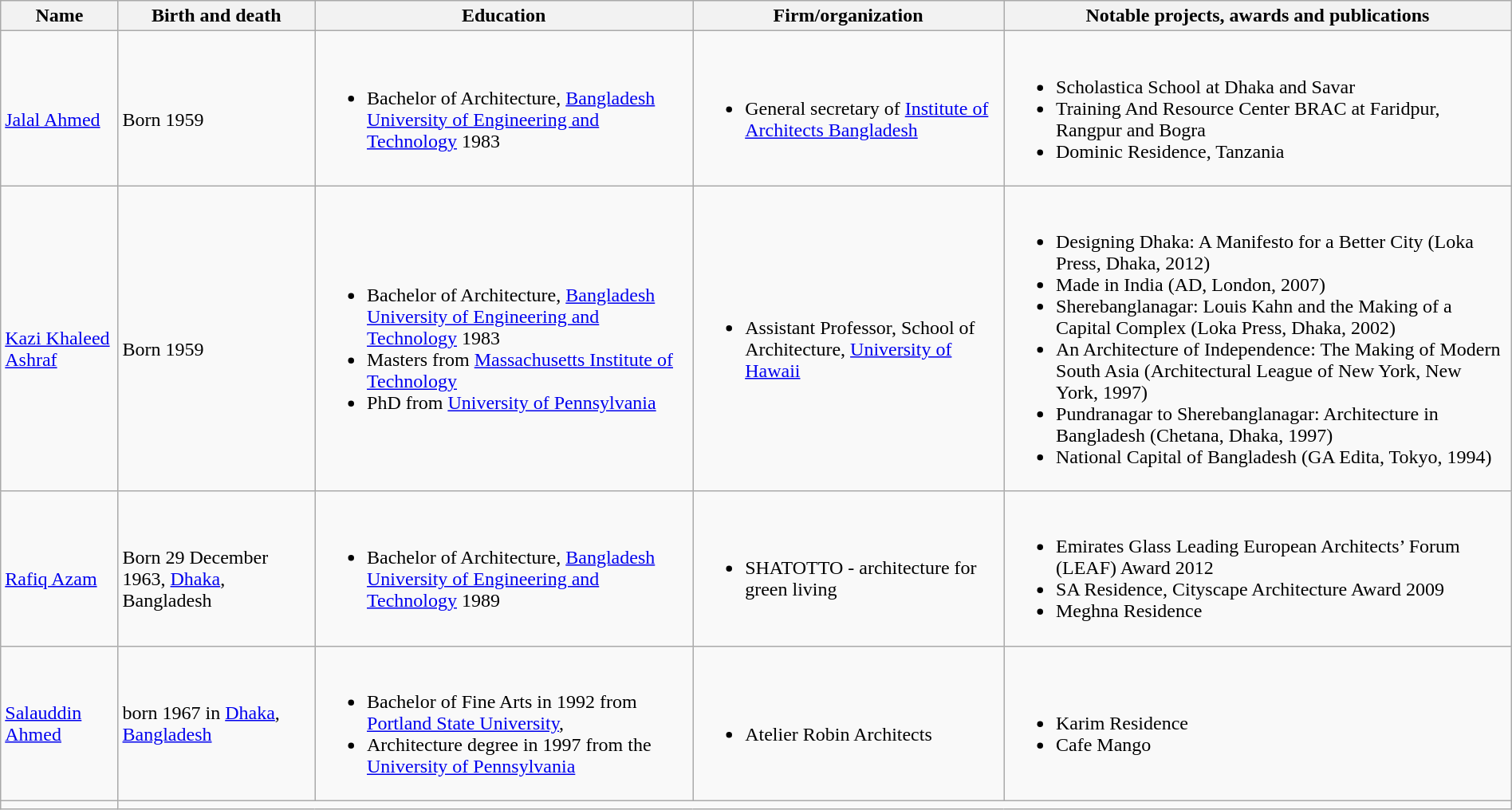<table class="wikitable" width=100%>
<tr>
<th>Name</th>
<th>Birth and death</th>
<th>Education</th>
<th>Firm/organization</th>
<th>Notable projects, awards and publications</th>
</tr>
<tr>
<td><br><a href='#'>Jalal Ahmed</a></td>
<td><br>Born 1959</td>
<td><br><ul><li>Bachelor of Architecture, <a href='#'>Bangladesh University of Engineering and Technology</a> 1983</li></ul></td>
<td><br><ul><li>General secretary of <a href='#'>Institute of Architects Bangladesh</a></li></ul></td>
<td><br><ul><li>Scholastica School at Dhaka and Savar</li><li>Training And Resource Center BRAC at Faridpur, Rangpur and Bogra</li><li>Dominic Residence, Tanzania</li></ul></td>
</tr>
<tr>
<td><br><a href='#'>Kazi Khaleed Ashraf</a></td>
<td><br>Born 1959</td>
<td><br><ul><li>Bachelor of Architecture, <a href='#'>Bangladesh University of Engineering and Technology</a> 1983</li><li>Masters from <a href='#'>Massachusetts Institute of Technology</a></li><li>PhD from <a href='#'>University of Pennsylvania</a></li></ul></td>
<td><br><ul><li>Assistant Professor, School of Architecture, <a href='#'>University of Hawaii</a></li></ul></td>
<td><br><ul><li>Designing Dhaka: A Manifesto for a Better City (Loka Press, Dhaka, 2012)</li><li>Made in India (AD, London, 2007)</li><li>Sherebanglanagar: Louis Kahn and the Making of a Capital Complex (Loka Press, Dhaka, 2002)</li><li>An Architecture of Independence: The Making of Modern South Asia (Architectural League of New York, New York, 1997)</li><li>Pundranagar to Sherebanglanagar: Architecture in Bangladesh (Chetana, Dhaka, 1997)</li><li>National Capital of Bangladesh (GA Edita, Tokyo, 1994)</li></ul></td>
</tr>
<tr>
<td><br><a href='#'>Rafiq Azam</a></td>
<td><br>Born 29 December 1963, <a href='#'>Dhaka</a>, Bangladesh</td>
<td><br><ul><li>Bachelor of Architecture, <a href='#'>Bangladesh University of Engineering and Technology</a> 1989</li></ul></td>
<td><br><ul><li>SHATOTTO - architecture for green living</li></ul></td>
<td><br><ul><li>Emirates Glass Leading European Architects’ Forum (LEAF) Award 2012</li><li>SA Residence, Cityscape Architecture Award 2009</li><li>Meghna Residence</li></ul></td>
</tr>
<tr>
<td><a href='#'>Salauddin Ahmed</a></td>
<td>born 1967 in <a href='#'>Dhaka</a>, <a href='#'>Bangladesh</a></td>
<td><br><ul><li>Bachelor of Fine Arts in 1992 from <a href='#'>Portland State University</a>,</li><li>Architecture degree in 1997 from the <a href='#'>University of Pennsylvania</a></li></ul></td>
<td><br><ul><li>Atelier Robin Architects</li></ul></td>
<td><br><ul><li>Karim Residence</li><li>Cafe Mango</li></ul></td>
</tr>
<tr>
<td></td>
</tr>
</table>
